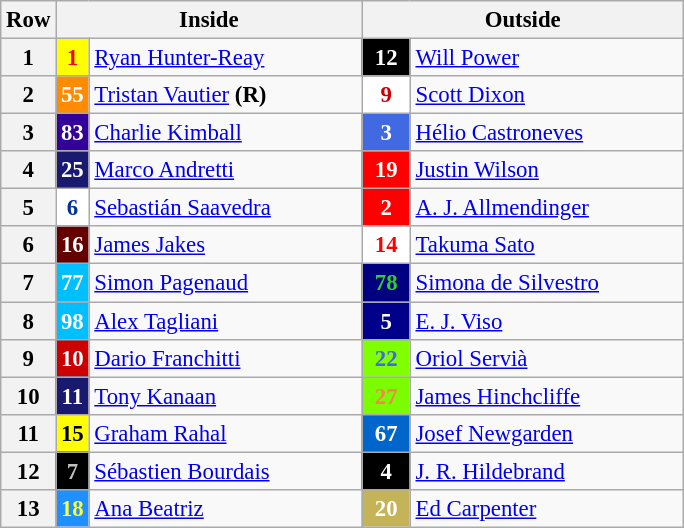<table class="wikitable" style="font-size: 95%;">
<tr>
<th>Row</th>
<th colspan=2>Inside</th>
<th colspan=2>Outside</th>
</tr>
<tr>
<th>1</th>
<td style="background:yellow; color:red;" align="center"><strong>1</strong></td>
<td width="175"> <a href='#'>Ryan Hunter-Reay</a></td>
<td style="background:black; color:white;" align="center"><strong>12</strong></td>
<td width="175"> <a href='#'>Will Power</a></td>
</tr>
<tr>
<th>2</th>
<td style="background:darkorange; color:white;" align="center"><strong>55</strong></td>
<td> <a href='#'>Tristan Vautier</a> <strong>(R)</strong></td>
<td style="background:white; color:#CC0000;" align="center"><strong>9</strong></td>
<td> <a href='#'>Scott Dixon</a></td>
</tr>
<tr>
<th>3</th>
<td style="background:#330099; color:white;" align="center"><strong>83</strong></td>
<td> <a href='#'>Charlie Kimball</a></td>
<td style="background:royalblue; color:white;" align=center width="25"><strong>3</strong></td>
<td width="175"> <a href='#'>Hélio Castroneves</a></td>
</tr>
<tr>
<th>4</th>
<td style="background:midnightblue; color:white;" align="center"><strong>25</strong></td>
<td> <a href='#'>Marco Andretti</a></td>
<td style="background:red; color:white;" align=center><strong>19</strong></td>
<td> <a href='#'>Justin Wilson</a></td>
</tr>
<tr>
<th>5</th>
<td style="background:white; color:#003399;" align="center"><strong>6</strong></td>
<td> <a href='#'>Sebastián Saavedra</a></td>
<td style="background:red; color:white;" align="center"><strong>2</strong></td>
<td> <a href='#'>A. J. Allmendinger</a></td>
</tr>
<tr>
<th>6</th>
<td style="background:#660000; color:white;" align="center"><strong>16</strong></td>
<td> <a href='#'>James Jakes</a></td>
<td style="background:white; color:red;" align="center"><strong>14</strong></td>
<td> <a href='#'>Takuma Sato</a></td>
</tr>
<tr>
<th>7</th>
<td style="background:deepskyblue; color:white;" align="center"><strong>77</strong></td>
<td> <a href='#'>Simon Pagenaud</a></td>
<td style="background:navy; color:limegreen;" align="center"><strong>78</strong></td>
<td> <a href='#'>Simona de Silvestro</a></td>
</tr>
<tr>
<th>8</th>
<td style="background:deepskyblue; color:white;" align="center"><strong>98</strong></td>
<td> <a href='#'>Alex Tagliani</a></td>
<td style="background:darkblue; color:white;" align="center"><strong>5</strong></td>
<td> <a href='#'>E. J. Viso</a></td>
</tr>
<tr>
<th>9</th>
<td style="background:#CC0000; color:white;" align=center><strong>10</strong></td>
<td> <a href='#'>Dario Franchitti</a></td>
<td style="background:chartreuse; color:royalblue;" align="center"><strong>22</strong></td>
<td> <a href='#'>Oriol Servià</a></td>
</tr>
<tr>
<th>10</th>
<td style="background:midnightblue; color:white;" align="center"><strong>11</strong></td>
<td> <a href='#'>Tony Kanaan</a></td>
<td style="background:lawngreen; color:coral;" align=center width="25"><strong>27</strong></td>
<td width="175"> <a href='#'>James Hinchcliffe</a></td>
</tr>
<tr>
<th>11</th>
<td style="background:yellow; color:black;" align="center"><strong>15</strong></td>
<td> <a href='#'>Graham Rahal</a></td>
<td style="background:#0066CC; color:white;" align="center"><strong>67</strong></td>
<td> <a href='#'>Josef Newgarden</a></td>
</tr>
<tr>
<th>12</th>
<td style="background:black; color:silver;" align="center"><strong>7</strong></td>
<td> <a href='#'>Sébastien Bourdais</a></td>
<td style="background:black; color:white;" align="center"><strong>4</strong></td>
<td> <a href='#'>J. R. Hildebrand</a></td>
</tr>
<tr>
<th>13</th>
<td style="background:dodgerblue; color:#FFFF33;" align="center"><strong>18</strong></td>
<td> <a href='#'>Ana Beatriz</a></td>
<td style="background:#C5B358; color:white;" align="center"><strong>20</strong></td>
<td> <a href='#'>Ed Carpenter</a></td>
</tr>
</table>
